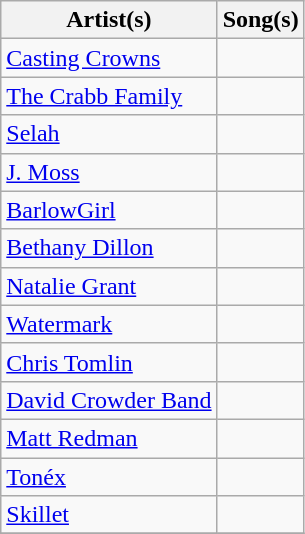<table class="wikitable">
<tr>
<th>Artist(s)</th>
<th>Song(s)</th>
</tr>
<tr>
<td><a href='#'>Casting Crowns</a></td>
<td></td>
</tr>
<tr>
<td><a href='#'>The Crabb Family</a></td>
<td></td>
</tr>
<tr>
<td><a href='#'>Selah</a></td>
<td></td>
</tr>
<tr>
<td><a href='#'>J. Moss</a></td>
<td></td>
</tr>
<tr>
<td><a href='#'>BarlowGirl</a></td>
<td></td>
</tr>
<tr>
<td><a href='#'>Bethany Dillon</a></td>
<td></td>
</tr>
<tr>
<td><a href='#'>Natalie Grant</a></td>
<td></td>
</tr>
<tr>
<td><a href='#'>Watermark</a></td>
<td></td>
</tr>
<tr>
<td><a href='#'>Chris Tomlin</a></td>
<td></td>
</tr>
<tr>
<td><a href='#'>David Crowder Band</a></td>
<td></td>
</tr>
<tr>
<td><a href='#'>Matt Redman</a></td>
<td></td>
</tr>
<tr>
<td><a href='#'>Tonéx</a></td>
<td></td>
</tr>
<tr>
<td><a href='#'>Skillet</a></td>
<td></td>
</tr>
<tr>
</tr>
</table>
